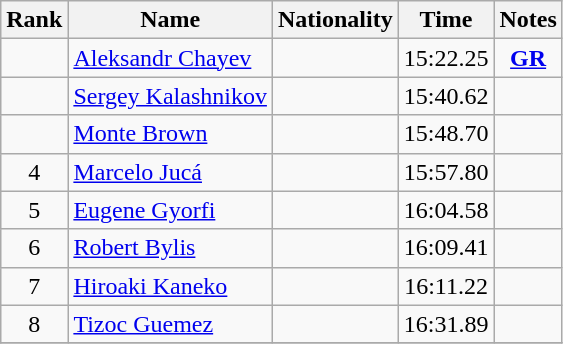<table class="wikitable sortable" style="text-align:center">
<tr>
<th>Rank</th>
<th>Name</th>
<th>Nationality</th>
<th>Time</th>
<th>Notes</th>
</tr>
<tr>
<td></td>
<td align="left"><a href='#'>Aleksandr Chayev</a></td>
<td align="left"></td>
<td>15:22.25</td>
<td><strong><a href='#'>GR</a></strong></td>
</tr>
<tr>
<td></td>
<td align="left"><a href='#'>Sergey Kalashnikov</a></td>
<td align="left"></td>
<td>15:40.62</td>
<td></td>
</tr>
<tr>
<td></td>
<td align="left"><a href='#'>Monte Brown</a></td>
<td align="left"></td>
<td>15:48.70</td>
<td></td>
</tr>
<tr>
<td>4</td>
<td align="left"><a href='#'>Marcelo Jucá</a></td>
<td align="left"></td>
<td>15:57.80</td>
<td></td>
</tr>
<tr>
<td>5</td>
<td align="left"><a href='#'>Eugene Gyorfi</a></td>
<td align="left"></td>
<td>16:04.58</td>
<td></td>
</tr>
<tr>
<td>6</td>
<td align="left"><a href='#'>Robert Bylis</a></td>
<td align="left"></td>
<td>16:09.41</td>
<td></td>
</tr>
<tr>
<td>7</td>
<td align="left"><a href='#'>Hiroaki Kaneko</a></td>
<td align="left"></td>
<td>16:11.22</td>
<td></td>
</tr>
<tr>
<td>8</td>
<td align="left"><a href='#'>Tizoc Guemez</a></td>
<td align="left"></td>
<td>16:31.89</td>
<td></td>
</tr>
<tr>
</tr>
</table>
